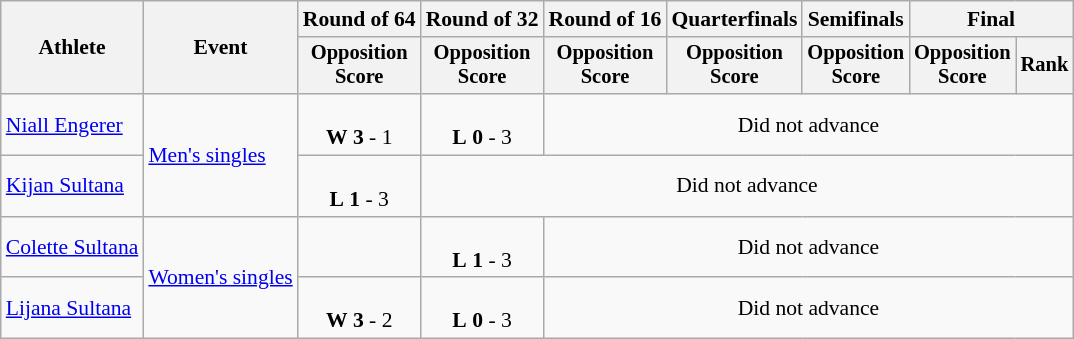<table class=wikitable style=font-size:90%;text-align:center>
<tr>
<th rowspan=2>Athlete</th>
<th rowspan=2>Event</th>
<th>Round of 64</th>
<th>Round of 32</th>
<th>Round of 16</th>
<th>Quarterfinals</th>
<th>Semifinals</th>
<th colspan=2>Final</th>
</tr>
<tr style=font-size:95%>
<th>Opposition<br>Score</th>
<th>Opposition<br>Score</th>
<th>Opposition<br>Score</th>
<th>Opposition<br>Score</th>
<th>Opposition<br>Score</th>
<th>Opposition<br>Score</th>
<th>Rank</th>
</tr>
<tr>
<td align=left><a href='#'>Niall Engerer</a></td>
<td align=left rowspan=2><a href='#'>Men's singles</a></td>
<td><br><strong>W</strong> <strong>3</strong> - 1</td>
<td><br><strong>L</strong> <strong>0</strong> - 3</td>
<td colspan=5>Did not advance</td>
</tr>
<tr>
<td align=left><a href='#'>Kijan Sultana</a></td>
<td><br><strong>L</strong> <strong>1</strong> - 3</td>
<td colspan=6>Did not advance</td>
</tr>
<tr>
<td align=left><a href='#'>Colette Sultana</a></td>
<td align=left rowspan=2><a href='#'>Women's singles</a></td>
<td></td>
<td><br><strong>L</strong> <strong>1</strong> - 3</td>
<td colspan=5>Did not advance</td>
</tr>
<tr>
<td align=left><a href='#'>Lijana Sultana</a></td>
<td><br><strong>W</strong> <strong>3</strong> - 2</td>
<td><br><strong>L</strong> <strong>0</strong> - 3</td>
<td colspan=5>Did not advance</td>
</tr>
</table>
